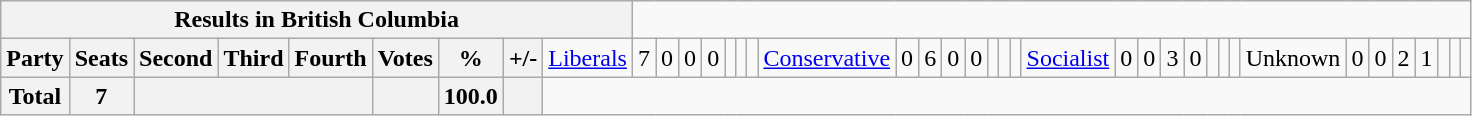<table class="wikitable">
<tr>
<th colspan=10>Results in British Columbia</th>
</tr>
<tr>
<th colspan=2>Party</th>
<th>Seats</th>
<th>Second</th>
<th>Third</th>
<th>Fourth</th>
<th>Votes</th>
<th>%</th>
<th>+/-<br></th>
<td><a href='#'>Liberals</a></td>
<td align="right">7</td>
<td align="right">0</td>
<td align="right">0</td>
<td align="right">0</td>
<td align="right"></td>
<td align="right"></td>
<td align="right"><br></td>
<td><a href='#'>Conservative</a></td>
<td align="right">0</td>
<td align="right">6</td>
<td align="right">0</td>
<td align="right">0</td>
<td align="right"></td>
<td align="right"></td>
<td align="right"><br></td>
<td><a href='#'>Socialist</a></td>
<td align="right">0</td>
<td align="right">0</td>
<td align="right">3</td>
<td align="right">0</td>
<td align="right"></td>
<td align="right"></td>
<td align="right"><br></td>
<td>Unknown</td>
<td align="right">0</td>
<td align="right">0</td>
<td align="right">2</td>
<td align="right">1</td>
<td align="right"></td>
<td align="right"></td>
<td align="right"></td>
</tr>
<tr>
<th colspan="2">Total</th>
<th>7</th>
<th colspan="3"></th>
<th></th>
<th>100.0</th>
<th></th>
</tr>
</table>
